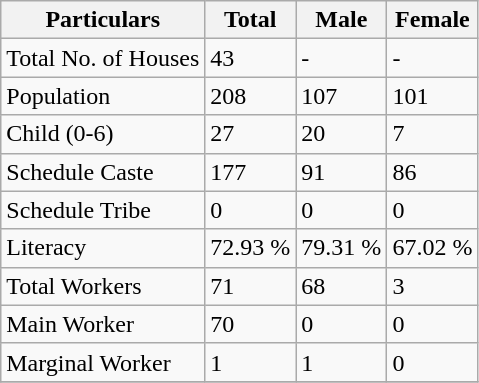<table class="wikitable sortable">
<tr>
<th>Particulars</th>
<th>Total</th>
<th>Male</th>
<th>Female</th>
</tr>
<tr>
<td>Total No. of Houses</td>
<td>43</td>
<td>-</td>
<td>-</td>
</tr>
<tr>
<td>Population</td>
<td>208</td>
<td>107</td>
<td>101</td>
</tr>
<tr>
<td>Child (0-6)</td>
<td>27</td>
<td>20</td>
<td>7</td>
</tr>
<tr>
<td>Schedule Caste</td>
<td>177</td>
<td>91</td>
<td>86</td>
</tr>
<tr>
<td>Schedule Tribe</td>
<td>0</td>
<td>0</td>
<td>0</td>
</tr>
<tr>
<td>Literacy</td>
<td>72.93 %</td>
<td>79.31 %</td>
<td>67.02 %</td>
</tr>
<tr>
<td>Total Workers</td>
<td>71</td>
<td>68</td>
<td>3</td>
</tr>
<tr>
<td>Main Worker</td>
<td>70</td>
<td>0</td>
<td>0</td>
</tr>
<tr>
<td>Marginal Worker</td>
<td>1</td>
<td>1</td>
<td>0</td>
</tr>
<tr>
</tr>
</table>
